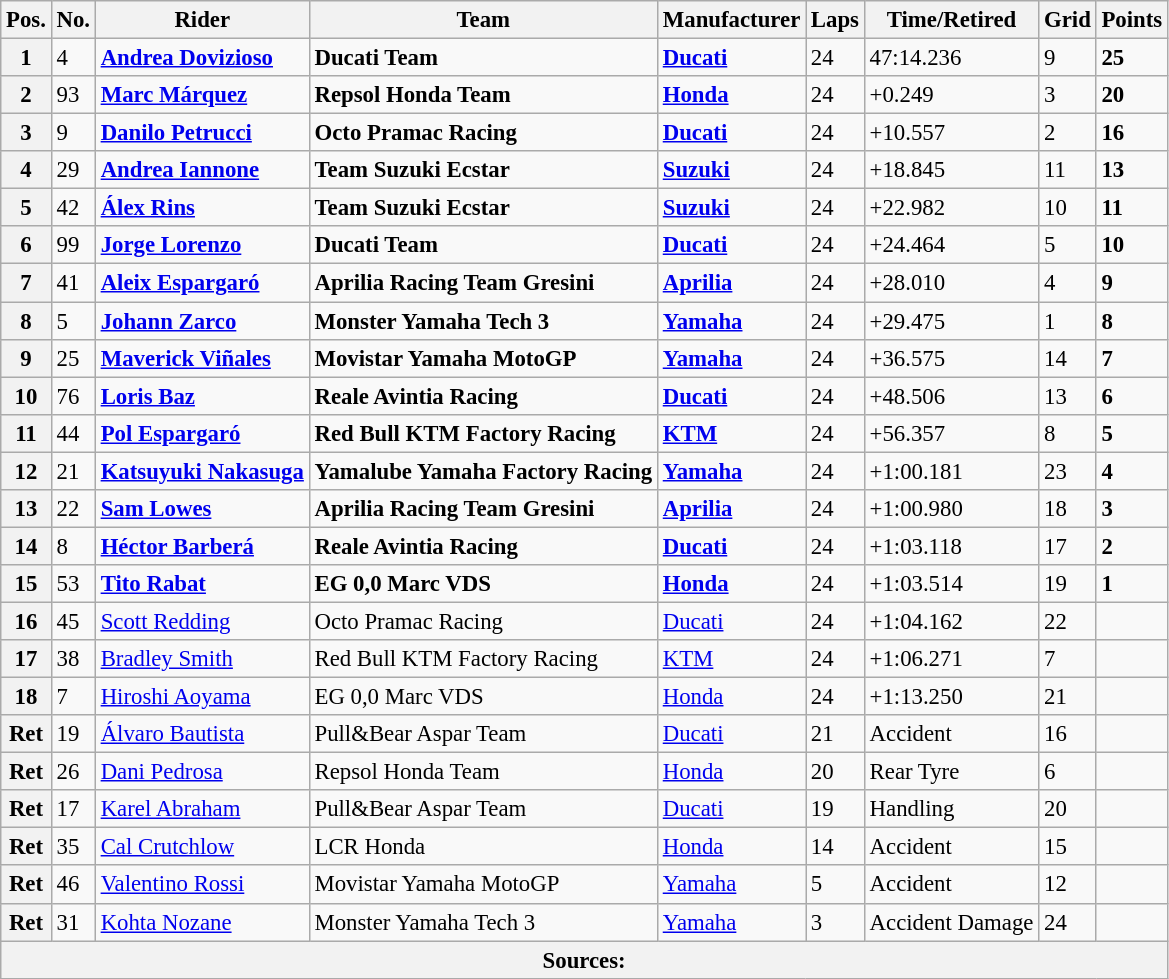<table class="wikitable" style="font-size: 95%;">
<tr>
<th>Pos.</th>
<th>No.</th>
<th>Rider</th>
<th>Team</th>
<th>Manufacturer</th>
<th>Laps</th>
<th>Time/Retired</th>
<th>Grid</th>
<th>Points</th>
</tr>
<tr>
<th>1</th>
<td>4</td>
<td> <strong><a href='#'>Andrea Dovizioso</a></strong></td>
<td><strong>Ducati Team</strong></td>
<td><strong><a href='#'>Ducati</a></strong></td>
<td>24</td>
<td>47:14.236</td>
<td>9</td>
<td><strong>25</strong></td>
</tr>
<tr>
<th>2</th>
<td>93</td>
<td> <strong><a href='#'>Marc Márquez</a></strong></td>
<td><strong>Repsol Honda Team</strong></td>
<td><strong><a href='#'>Honda</a></strong></td>
<td>24</td>
<td>+0.249</td>
<td>3</td>
<td><strong>20</strong></td>
</tr>
<tr>
<th>3</th>
<td>9</td>
<td> <strong><a href='#'>Danilo Petrucci</a></strong></td>
<td><strong>Octo Pramac Racing</strong></td>
<td><strong><a href='#'>Ducati</a></strong></td>
<td>24</td>
<td>+10.557</td>
<td>2</td>
<td><strong>16</strong></td>
</tr>
<tr>
<th>4</th>
<td>29</td>
<td> <strong><a href='#'>Andrea Iannone</a></strong></td>
<td><strong>Team Suzuki Ecstar</strong></td>
<td><strong><a href='#'>Suzuki</a></strong></td>
<td>24</td>
<td>+18.845</td>
<td>11</td>
<td><strong>13</strong></td>
</tr>
<tr>
<th>5</th>
<td>42</td>
<td> <strong><a href='#'>Álex Rins</a></strong></td>
<td><strong>Team Suzuki Ecstar</strong></td>
<td><strong><a href='#'>Suzuki</a></strong></td>
<td>24</td>
<td>+22.982</td>
<td>10</td>
<td><strong>11</strong></td>
</tr>
<tr>
<th>6</th>
<td>99</td>
<td> <strong><a href='#'>Jorge Lorenzo</a></strong></td>
<td><strong>Ducati Team</strong></td>
<td><strong><a href='#'>Ducati</a></strong></td>
<td>24</td>
<td>+24.464</td>
<td>5</td>
<td><strong>10</strong></td>
</tr>
<tr>
<th>7</th>
<td>41</td>
<td> <strong><a href='#'>Aleix Espargaró</a></strong></td>
<td><strong>Aprilia Racing Team Gresini</strong></td>
<td><strong><a href='#'>Aprilia</a></strong></td>
<td>24</td>
<td>+28.010</td>
<td>4</td>
<td><strong>9</strong></td>
</tr>
<tr>
<th>8</th>
<td>5</td>
<td> <strong><a href='#'>Johann Zarco</a></strong></td>
<td><strong>Monster Yamaha Tech 3</strong></td>
<td><strong><a href='#'>Yamaha</a></strong></td>
<td>24</td>
<td>+29.475</td>
<td>1</td>
<td><strong>8</strong></td>
</tr>
<tr>
<th>9</th>
<td>25</td>
<td> <strong><a href='#'>Maverick Viñales</a></strong></td>
<td><strong>Movistar Yamaha MotoGP</strong></td>
<td><strong><a href='#'>Yamaha</a></strong></td>
<td>24</td>
<td>+36.575</td>
<td>14</td>
<td><strong>7</strong></td>
</tr>
<tr>
<th>10</th>
<td>76</td>
<td> <strong><a href='#'>Loris Baz</a></strong></td>
<td><strong>Reale Avintia Racing</strong></td>
<td><strong><a href='#'>Ducati</a></strong></td>
<td>24</td>
<td>+48.506</td>
<td>13</td>
<td><strong>6</strong></td>
</tr>
<tr>
<th>11</th>
<td>44</td>
<td> <strong><a href='#'>Pol Espargaró</a></strong></td>
<td><strong>Red Bull KTM Factory Racing</strong></td>
<td><strong><a href='#'>KTM</a></strong></td>
<td>24</td>
<td>+56.357</td>
<td>8</td>
<td><strong>5</strong></td>
</tr>
<tr>
<th>12</th>
<td>21</td>
<td> <strong><a href='#'>Katsuyuki Nakasuga</a></strong></td>
<td><strong>Yamalube Yamaha Factory Racing</strong></td>
<td><strong><a href='#'>Yamaha</a></strong></td>
<td>24</td>
<td>+1:00.181</td>
<td>23</td>
<td><strong>4</strong></td>
</tr>
<tr>
<th>13</th>
<td>22</td>
<td> <strong><a href='#'>Sam Lowes</a></strong></td>
<td><strong>Aprilia Racing Team Gresini</strong></td>
<td><strong><a href='#'>Aprilia</a></strong></td>
<td>24</td>
<td>+1:00.980</td>
<td>18</td>
<td><strong>3</strong></td>
</tr>
<tr>
<th>14</th>
<td>8</td>
<td> <strong><a href='#'>Héctor Barberá</a></strong></td>
<td><strong>Reale Avintia Racing</strong></td>
<td><strong><a href='#'>Ducati</a></strong></td>
<td>24</td>
<td>+1:03.118</td>
<td>17</td>
<td><strong>2</strong></td>
</tr>
<tr>
<th>15</th>
<td>53</td>
<td> <strong><a href='#'>Tito Rabat</a></strong></td>
<td><strong>EG 0,0 Marc VDS</strong></td>
<td><strong><a href='#'>Honda</a></strong></td>
<td>24</td>
<td>+1:03.514</td>
<td>19</td>
<td><strong>1</strong></td>
</tr>
<tr>
<th>16</th>
<td>45</td>
<td> <a href='#'>Scott Redding</a></td>
<td>Octo Pramac Racing</td>
<td><a href='#'>Ducati</a></td>
<td>24</td>
<td>+1:04.162</td>
<td>22</td>
<td></td>
</tr>
<tr>
<th>17</th>
<td>38</td>
<td> <a href='#'>Bradley Smith</a></td>
<td>Red Bull KTM Factory Racing</td>
<td><a href='#'>KTM</a></td>
<td>24</td>
<td>+1:06.271</td>
<td>7</td>
<td></td>
</tr>
<tr>
<th>18</th>
<td>7</td>
<td> <a href='#'>Hiroshi Aoyama</a></td>
<td>EG 0,0 Marc VDS</td>
<td><a href='#'>Honda</a></td>
<td>24</td>
<td>+1:13.250</td>
<td>21</td>
<td></td>
</tr>
<tr>
<th>Ret</th>
<td>19</td>
<td> <a href='#'>Álvaro Bautista</a></td>
<td>Pull&Bear Aspar Team</td>
<td><a href='#'>Ducati</a></td>
<td>21</td>
<td>Accident</td>
<td>16</td>
<td></td>
</tr>
<tr>
<th>Ret</th>
<td>26</td>
<td> <a href='#'>Dani Pedrosa</a></td>
<td>Repsol Honda Team</td>
<td><a href='#'>Honda</a></td>
<td>20</td>
<td>Rear Tyre</td>
<td>6</td>
<td></td>
</tr>
<tr>
<th>Ret</th>
<td>17</td>
<td> <a href='#'>Karel Abraham</a></td>
<td>Pull&Bear Aspar Team</td>
<td><a href='#'>Ducati</a></td>
<td>19</td>
<td>Handling</td>
<td>20</td>
<td></td>
</tr>
<tr>
<th>Ret</th>
<td>35</td>
<td> <a href='#'>Cal Crutchlow</a></td>
<td>LCR Honda</td>
<td><a href='#'>Honda</a></td>
<td>14</td>
<td>Accident</td>
<td>15</td>
<td></td>
</tr>
<tr>
<th>Ret</th>
<td>46</td>
<td> <a href='#'>Valentino Rossi</a></td>
<td>Movistar Yamaha MotoGP</td>
<td><a href='#'>Yamaha</a></td>
<td>5</td>
<td>Accident</td>
<td>12</td>
<td></td>
</tr>
<tr>
<th>Ret</th>
<td>31</td>
<td> <a href='#'>Kohta Nozane</a></td>
<td>Monster Yamaha Tech 3</td>
<td><a href='#'>Yamaha</a></td>
<td>3</td>
<td>Accident Damage</td>
<td>24</td>
<td></td>
</tr>
<tr>
<th colspan=9>Sources: </th>
</tr>
</table>
